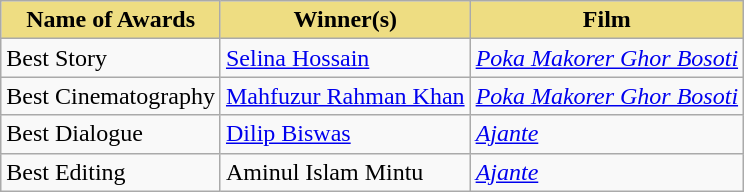<table class="wikitable">
<tr>
<th style="background:#EEDD82;">Name of Awards</th>
<th style="background:#EEDD82;">Winner(s)</th>
<th style="background:#EEDD82;">Film</th>
</tr>
<tr>
<td>Best Story</td>
<td><a href='#'>Selina Hossain</a></td>
<td><em><a href='#'>Poka Makorer Ghor Bosoti</a></em></td>
</tr>
<tr>
<td>Best Cinematography</td>
<td><a href='#'>Mahfuzur Rahman Khan</a></td>
<td><em><a href='#'>Poka Makorer Ghor Bosoti</a></em></td>
</tr>
<tr>
<td>Best Dialogue</td>
<td><a href='#'>Dilip Biswas</a></td>
<td><em><a href='#'>Ajante</a></em></td>
</tr>
<tr>
<td>Best Editing</td>
<td>Aminul Islam Mintu</td>
<td><em><a href='#'>Ajante</a></em></td>
</tr>
</table>
